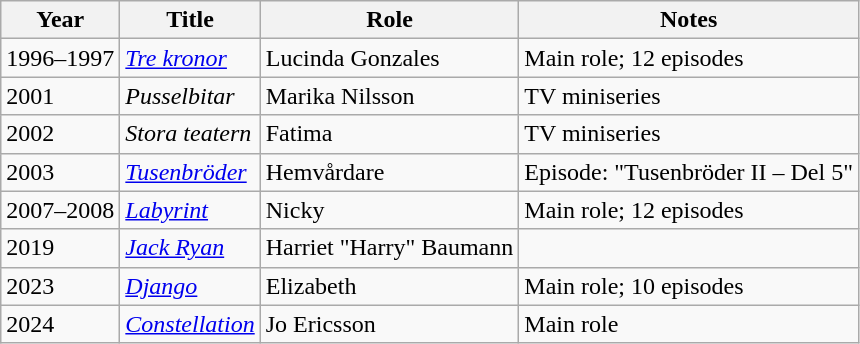<table class="wikitable sortable">
<tr>
<th>Year</th>
<th>Title</th>
<th>Role</th>
<th>Notes</th>
</tr>
<tr>
<td>1996–1997</td>
<td><em><a href='#'>Tre kronor</a></em></td>
<td>Lucinda Gonzales</td>
<td>Main role; 12 episodes</td>
</tr>
<tr>
<td>2001</td>
<td><em>Pusselbitar</em></td>
<td>Marika Nilsson</td>
<td>TV miniseries</td>
</tr>
<tr>
<td>2002</td>
<td><em>Stora teatern</em></td>
<td>Fatima</td>
<td>TV miniseries</td>
</tr>
<tr>
<td>2003</td>
<td><em><a href='#'>Tusenbröder</a></em></td>
<td>Hemvårdare</td>
<td>Episode: "Tusenbröder II – Del 5"</td>
</tr>
<tr>
<td>2007–2008</td>
<td><em><a href='#'>Labyrint</a></em></td>
<td>Nicky</td>
<td>Main role; 12 episodes</td>
</tr>
<tr>
<td>2019</td>
<td><em><a href='#'>Jack Ryan</a></em></td>
<td>Harriet "Harry" Baumann</td>
<td></td>
</tr>
<tr>
<td>2023</td>
<td><em><a href='#'>Django</a></em></td>
<td>Elizabeth</td>
<td>Main role; 10 episodes</td>
</tr>
<tr>
<td>2024</td>
<td><em><a href='#'>Constellation</a></em></td>
<td>Jo Ericsson</td>
<td>Main role</td>
</tr>
</table>
